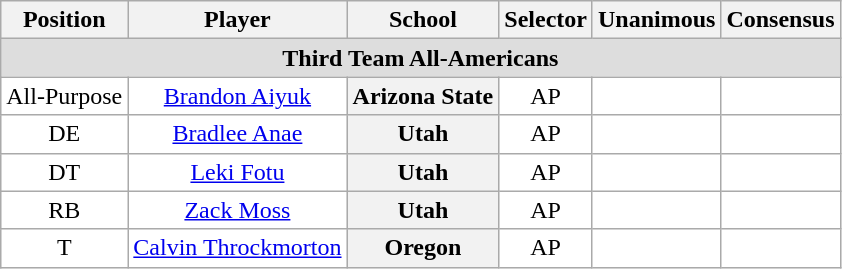<table class="wikitable">
<tr>
<th>Position</th>
<th>Player</th>
<th>School</th>
<th>Selector</th>
<th>Unanimous</th>
<th>Consensus</th>
</tr>
<tr>
<td colspan="6" style="text-align:center; background:#ddd;"><strong>Third Team All-Americans</strong></td>
</tr>
<tr style="text-align:center;">
<td style="background:white">All-Purpose</td>
<td style="background:white"><a href='#'>Brandon Aiyuk</a></td>
<th style=>Arizona State</th>
<td style="background:white">AP</td>
<td style="background:white"></td>
<td style="background:white"></td>
</tr>
<tr style="text-align:center;">
<td style="background:white">DE</td>
<td style="background:white"><a href='#'>Bradlee Anae</a></td>
<th style=>Utah</th>
<td style="background:white">AP</td>
<td style="background:white"></td>
<td style="background:white"></td>
</tr>
<tr style="text-align:center;">
<td style="background:white">DT</td>
<td style="background:white"><a href='#'>Leki Fotu</a></td>
<th style=>Utah</th>
<td style="background:white">AP</td>
<td style="background:white"></td>
<td style="background:white"></td>
</tr>
<tr style="text-align:center;">
<td style="background:white">RB</td>
<td style="background:white"><a href='#'>Zack Moss</a></td>
<th style=>Utah</th>
<td style="background:white">AP</td>
<td style="background:white"></td>
<td style="background:white"></td>
</tr>
<tr style="text-align:center;">
<td style="background:white">T</td>
<td style="background:white"><a href='#'>Calvin Throckmorton</a></td>
<th style=>Oregon</th>
<td style="background:white">AP</td>
<td style="background:white"></td>
<td style="background:white"></td>
</tr>
</table>
